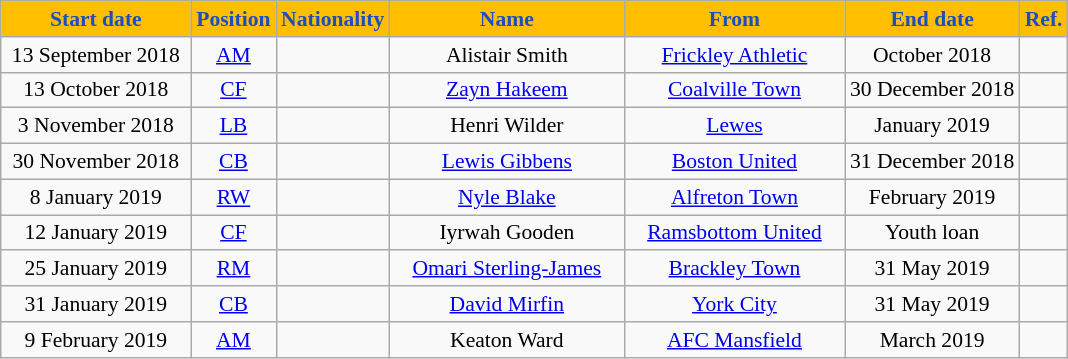<table class="wikitable"  style="text-align:center; font-size:90%; ">
<tr>
<th style="background:#ffbf00; color:#1C4EBD; width:120px;">Start date</th>
<th style="background:#ffbf00; color:#1C4EBD; width:50px;">Position</th>
<th style="background:#ffbf00; color:#1C4EBD; width:50px;">Nationality</th>
<th style="background:#ffbf00; color:#1C4EBD; width:150px;">Name</th>
<th style="background:#ffbf00; color:#1C4EBD; width:140px;">From</th>
<th style="background:#ffbf00; color:#1C4EBD; width:110px;">End date</th>
<th style="background:#ffbf00; color:#1C4EBD; width:25px;">Ref.</th>
</tr>
<tr>
<td>13 September 2018</td>
<td><a href='#'>AM</a></td>
<td></td>
<td>Alistair Smith</td>
<td><a href='#'>Frickley Athletic</a></td>
<td>October 2018</td>
<td></td>
</tr>
<tr>
<td>13 October 2018</td>
<td><a href='#'>CF</a></td>
<td></td>
<td><a href='#'>Zayn Hakeem</a></td>
<td><a href='#'>Coalville Town</a></td>
<td>30 December 2018</td>
<td></td>
</tr>
<tr>
<td>3 November 2018</td>
<td><a href='#'>LB</a></td>
<td></td>
<td>Henri Wilder</td>
<td><a href='#'>Lewes</a></td>
<td>January 2019</td>
<td></td>
</tr>
<tr>
<td>30 November 2018</td>
<td><a href='#'>CB</a></td>
<td></td>
<td><a href='#'>Lewis Gibbens</a></td>
<td><a href='#'>Boston United</a></td>
<td>31 December 2018</td>
<td></td>
</tr>
<tr>
<td>8 January 2019</td>
<td><a href='#'>RW</a></td>
<td></td>
<td><a href='#'>Nyle Blake</a></td>
<td><a href='#'>Alfreton Town</a></td>
<td>February 2019</td>
<td></td>
</tr>
<tr>
<td>12 January 2019</td>
<td><a href='#'>CF</a></td>
<td></td>
<td>Iyrwah Gooden</td>
<td><a href='#'>Ramsbottom United</a></td>
<td>Youth loan</td>
<td></td>
</tr>
<tr>
<td>25 January 2019</td>
<td><a href='#'>RM</a></td>
<td></td>
<td><a href='#'>Omari Sterling-James</a></td>
<td><a href='#'>Brackley Town</a></td>
<td>31 May 2019</td>
<td></td>
</tr>
<tr>
<td>31 January 2019</td>
<td><a href='#'>CB</a></td>
<td></td>
<td><a href='#'>David Mirfin</a></td>
<td><a href='#'>York City</a></td>
<td>31 May 2019</td>
<td></td>
</tr>
<tr>
<td>9 February 2019</td>
<td><a href='#'>AM</a></td>
<td></td>
<td>Keaton Ward</td>
<td><a href='#'>AFC Mansfield</a></td>
<td>March 2019</td>
<td></td>
</tr>
</table>
